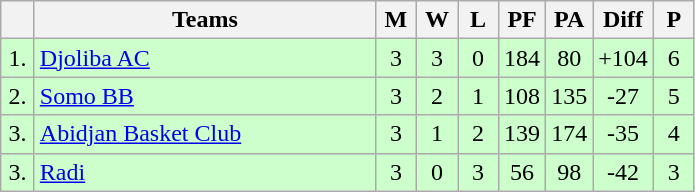<table class="wikitable" style="text-align:center">
<tr>
<th width=15></th>
<th width=220>Teams</th>
<th width=20>M</th>
<th width=20>W</th>
<th width=20>L</th>
<th width=20>PF</th>
<th width=20>PA</th>
<th width=30>Diff</th>
<th width=20>P</th>
</tr>
<tr style="background: #ccffcc;">
<td>1.</td>
<td align=left> <a href='#'>Djoliba AC</a></td>
<td>3</td>
<td>3</td>
<td>0</td>
<td>184</td>
<td>80</td>
<td>+104</td>
<td>6</td>
</tr>
<tr style="background: #ccffcc;">
<td>2.</td>
<td align=left> <a href='#'>Somo BB</a></td>
<td>3</td>
<td>2</td>
<td>1</td>
<td>108</td>
<td>135</td>
<td>-27</td>
<td>5</td>
</tr>
<tr style="background: #ccffcc;">
<td>3.</td>
<td align=left> <a href='#'>Abidjan Basket Club</a></td>
<td>3</td>
<td>1</td>
<td>2</td>
<td>139</td>
<td>174</td>
<td>-35</td>
<td>4</td>
</tr>
<tr style="background: #ccffcc;">
<td>3.</td>
<td align=left> <a href='#'>Radi</a></td>
<td>3</td>
<td>0</td>
<td>3</td>
<td>56</td>
<td>98</td>
<td>-42</td>
<td>3</td>
</tr>
</table>
